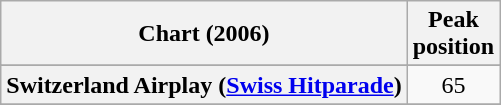<table class="wikitable sortable plainrowheaders" style="text-align:center">
<tr>
<th scope="col">Chart (2006)</th>
<th scope="col">Peak<br>position</th>
</tr>
<tr>
</tr>
<tr>
</tr>
<tr>
</tr>
<tr>
</tr>
<tr>
<th scope="row">Switzerland Airplay (<a href='#'>Swiss Hitparade</a>)</th>
<td>65</td>
</tr>
<tr>
</tr>
</table>
